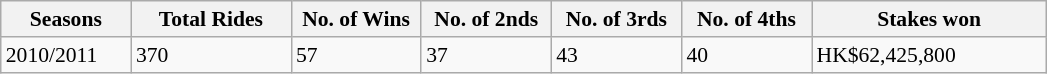<table class="wikitable sortable" style="font-size:90%;">
<tr>
<th width="80px">Seasons</th>
<th width="100px">Total Rides</th>
<th width="80px">No. of Wins</th>
<th width="80px">No. of 2nds</th>
<th width="80px">No. of 3rds</th>
<th width="80px">No. of 4ths</th>
<th width="150px">Stakes won</th>
</tr>
<tr>
<td>2010/2011</td>
<td>370</td>
<td>57</td>
<td>37</td>
<td>43</td>
<td>40</td>
<td>HK$62,425,800</td>
</tr>
</table>
